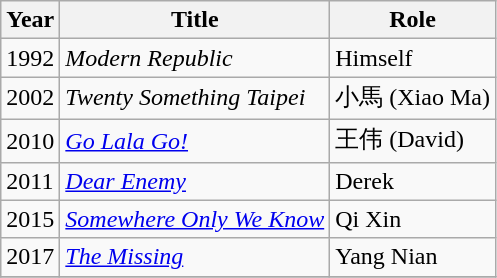<table class="wikitable sortable">
<tr>
<th>Year</th>
<th>Title</th>
<th>Role</th>
</tr>
<tr>
<td>1992</td>
<td><em>Modern Republic</em></td>
<td>Himself</td>
</tr>
<tr>
<td>2002</td>
<td><em>Twenty Something Taipei</em></td>
<td>小馬 (Xiao Ma)</td>
</tr>
<tr>
<td>2010</td>
<td><em><a href='#'>Go Lala Go!</a></em></td>
<td>王伟 (David)</td>
</tr>
<tr>
<td>2011</td>
<td><em><a href='#'>Dear Enemy</a></em></td>
<td>Derek</td>
</tr>
<tr>
<td rowspan=1>2015</td>
<td><em><a href='#'>Somewhere Only We Know</a></em></td>
<td>Qi Xin</td>
</tr>
<tr>
<td>2017</td>
<td><em><a href='#'>The Missing</a></em></td>
<td>Yang Nian</td>
</tr>
<tr>
</tr>
</table>
